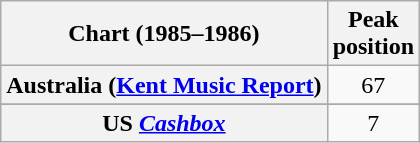<table class="wikitable sortable plainrowheaders" style="text-align:center">
<tr>
<th scope="col">Chart (1985–1986)</th>
<th scope="col">Peak<br>position</th>
</tr>
<tr>
<th scope="row">Australia (<a href='#'>Kent Music Report</a>)</th>
<td>67</td>
</tr>
<tr>
</tr>
<tr>
</tr>
<tr>
</tr>
<tr>
</tr>
<tr>
</tr>
<tr>
<th scope="row">US <em><a href='#'>Cashbox</a></em></th>
<td>7</td>
</tr>
</table>
